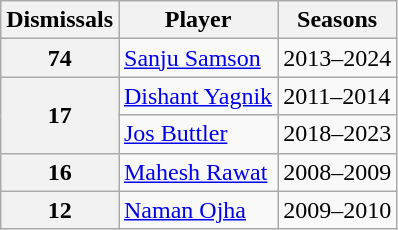<table class="wikitable">
<tr>
<th>Dismissals</th>
<th>Player</th>
<th>Seasons</th>
</tr>
<tr>
<th>74</th>
<td><a href='#'>Sanju Samson</a></td>
<td>2013–2024</td>
</tr>
<tr>
<th rowspan=2>17</th>
<td><a href='#'>Dishant Yagnik</a></td>
<td>2011–2014</td>
</tr>
<tr>
<td><a href='#'>Jos Buttler</a></td>
<td>2018–2023</td>
</tr>
<tr>
<th>16</th>
<td><a href='#'>Mahesh Rawat</a></td>
<td>2008–2009</td>
</tr>
<tr>
<th>12</th>
<td><a href='#'>Naman Ojha</a></td>
<td>2009–2010</td>
</tr>
</table>
